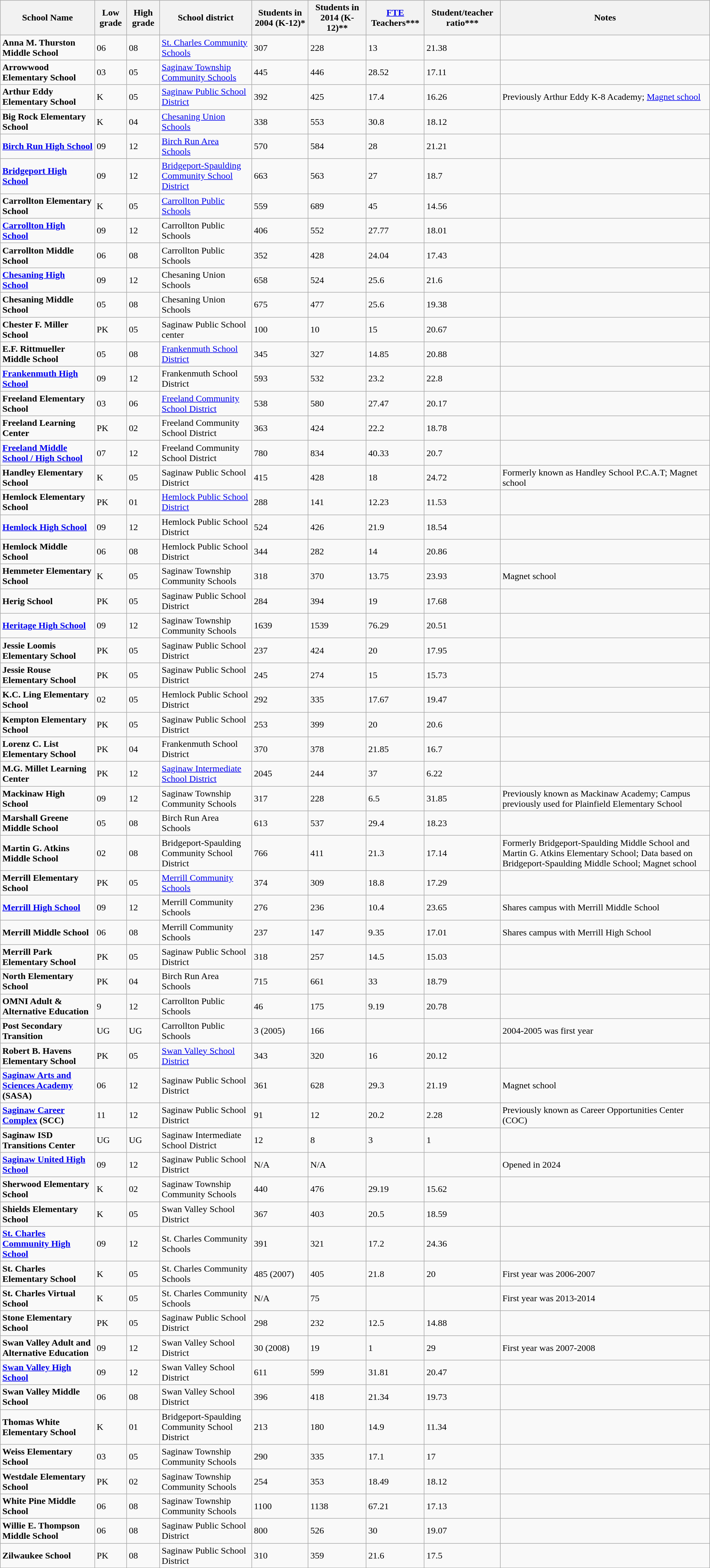<table class="wikitable sortable">
<tr>
<th>School Name</th>
<th>Low grade</th>
<th>High grade</th>
<th>School district</th>
<th>Students in 2004 (K-12)*</th>
<th>Students in 2014 (K-12)**</th>
<th><a href='#'>FTE</a> Teachers***</th>
<th>Student/teacher ratio***</th>
<th>Notes</th>
</tr>
<tr>
<td><strong>Anna M. Thurston Middle School</strong></td>
<td>06</td>
<td>08</td>
<td><a href='#'>St. Charles Community Schools</a></td>
<td>307</td>
<td>228</td>
<td>13</td>
<td>21.38</td>
<td></td>
</tr>
<tr>
<td><strong>Arrowwood Elementary School</strong></td>
<td>03</td>
<td>05</td>
<td><a href='#'>Saginaw Township Community Schools</a></td>
<td>445</td>
<td>446</td>
<td>28.52</td>
<td>17.11</td>
<td></td>
</tr>
<tr>
<td><strong>Arthur Eddy Elementary School</strong></td>
<td>K</td>
<td>05</td>
<td><a href='#'>Saginaw Public School District</a></td>
<td>392</td>
<td>425</td>
<td>17.4</td>
<td>16.26</td>
<td>Previously Arthur Eddy K-8 Academy; <a href='#'>Magnet school</a></td>
</tr>
<tr>
<td><strong>Big Rock Elementary School</strong></td>
<td>K</td>
<td>04</td>
<td><a href='#'>Chesaning Union Schools</a></td>
<td>338</td>
<td>553</td>
<td>30.8</td>
<td>18.12</td>
<td></td>
</tr>
<tr>
<td><strong><a href='#'>Birch Run High School</a></strong></td>
<td>09</td>
<td>12</td>
<td><a href='#'>Birch Run Area Schools</a></td>
<td>570</td>
<td>584</td>
<td>28</td>
<td>21.21</td>
<td></td>
</tr>
<tr>
<td><strong><a href='#'>Bridgeport High School</a></strong></td>
<td>09</td>
<td>12</td>
<td><a href='#'>Bridgeport-Spaulding Community School District</a></td>
<td>663</td>
<td>563</td>
<td>27</td>
<td>18.7</td>
<td></td>
</tr>
<tr>
<td><strong>Carrollton Elementary School</strong></td>
<td>K</td>
<td>05</td>
<td><a href='#'>Carrollton Public Schools</a></td>
<td>559</td>
<td>689</td>
<td>45</td>
<td>14.56</td>
<td></td>
</tr>
<tr>
<td><strong><a href='#'>Carrollton High School</a></strong></td>
<td>09</td>
<td>12</td>
<td>Carrollton Public Schools</td>
<td>406</td>
<td>552</td>
<td>27.77</td>
<td>18.01</td>
<td></td>
</tr>
<tr>
<td><strong>Carrollton Middle School</strong></td>
<td>06</td>
<td>08</td>
<td>Carrollton Public Schools</td>
<td>352</td>
<td>428</td>
<td>24.04</td>
<td>17.43</td>
<td></td>
</tr>
<tr>
<td><strong><a href='#'>Chesaning High School</a></strong></td>
<td>09</td>
<td>12</td>
<td>Chesaning Union Schools</td>
<td>658</td>
<td>524</td>
<td>25.6</td>
<td>21.6</td>
<td></td>
</tr>
<tr>
<td><strong>Chesaning Middle School</strong></td>
<td>05</td>
<td>08</td>
<td>Chesaning Union Schools</td>
<td>675</td>
<td>477</td>
<td>25.6</td>
<td>19.38</td>
<td></td>
</tr>
<tr>
<td><strong>Chester F. Miller School</strong></td>
<td>PK</td>
<td>05</td>
<td>Saginaw Public School center</td>
<td>100</td>
<td>10</td>
<td>15</td>
<td>20.67</td>
<td></td>
</tr>
<tr>
<td><strong>E.F. Rittmueller Middle School</strong></td>
<td>05</td>
<td>08</td>
<td><a href='#'>Frankenmuth School District</a></td>
<td>345</td>
<td>327</td>
<td>14.85</td>
<td>20.88</td>
<td></td>
</tr>
<tr>
<td><strong><a href='#'>Frankenmuth High School</a></strong></td>
<td>09</td>
<td>12</td>
<td>Frankenmuth School District</td>
<td>593</td>
<td>532</td>
<td>23.2</td>
<td>22.8</td>
<td></td>
</tr>
<tr>
<td><strong>Freeland Elementary School</strong></td>
<td>03</td>
<td>06</td>
<td><a href='#'>Freeland Community School District</a></td>
<td>538</td>
<td>580</td>
<td>27.47</td>
<td>20.17</td>
<td></td>
</tr>
<tr>
<td><strong>Freeland Learning Center</strong></td>
<td>PK</td>
<td>02</td>
<td>Freeland Community School District</td>
<td>363</td>
<td>424</td>
<td>22.2</td>
<td>18.78</td>
<td></td>
</tr>
<tr>
<td><strong><a href='#'>Freeland Middle School / High School</a></strong></td>
<td>07</td>
<td>12</td>
<td>Freeland Community School District</td>
<td>780</td>
<td>834</td>
<td>40.33</td>
<td>20.7</td>
<td></td>
</tr>
<tr>
<td><strong>Handley Elementary School</strong></td>
<td>K</td>
<td>05</td>
<td>Saginaw Public School District</td>
<td>415</td>
<td>428</td>
<td>18</td>
<td>24.72</td>
<td>Formerly known as Handley School P.C.A.T; Magnet school</td>
</tr>
<tr>
<td><strong>Hemlock Elementary School</strong></td>
<td>PK</td>
<td>01</td>
<td><a href='#'>Hemlock Public School District</a></td>
<td>288</td>
<td>141</td>
<td>12.23</td>
<td>11.53</td>
<td></td>
</tr>
<tr>
<td><strong><a href='#'>Hemlock High School</a></strong></td>
<td>09</td>
<td>12</td>
<td>Hemlock Public School District</td>
<td>524</td>
<td>426</td>
<td>21.9</td>
<td>18.54</td>
<td></td>
</tr>
<tr>
<td><strong>Hemlock Middle School</strong></td>
<td>06</td>
<td>08</td>
<td>Hemlock Public School District</td>
<td>344</td>
<td>282</td>
<td>14</td>
<td>20.86</td>
<td></td>
</tr>
<tr>
<td><strong>Hemmeter Elementary School</strong></td>
<td>K</td>
<td>05</td>
<td>Saginaw Township Community Schools</td>
<td>318</td>
<td>370</td>
<td>13.75</td>
<td>23.93</td>
<td>Magnet school</td>
</tr>
<tr>
<td><strong>Herig School</strong></td>
<td>PK</td>
<td>05</td>
<td>Saginaw Public School District</td>
<td>284</td>
<td>394</td>
<td>19</td>
<td>17.68</td>
<td></td>
</tr>
<tr>
<td><strong><a href='#'>Heritage High School</a></strong></td>
<td>09</td>
<td>12</td>
<td>Saginaw Township Community Schools</td>
<td>1639</td>
<td>1539</td>
<td>76.29</td>
<td>20.51</td>
<td></td>
</tr>
<tr>
<td><strong>Jessie Loomis Elementary School</strong></td>
<td>PK</td>
<td>05</td>
<td>Saginaw Public School District</td>
<td>237</td>
<td>424</td>
<td>20</td>
<td>17.95</td>
<td></td>
</tr>
<tr>
<td><strong>Jessie Rouse Elementary School</strong></td>
<td>PK</td>
<td>05</td>
<td>Saginaw Public School District</td>
<td>245</td>
<td>274</td>
<td>15</td>
<td>15.73</td>
<td></td>
</tr>
<tr>
<td><strong>K.C. Ling Elementary School</strong></td>
<td>02</td>
<td>05</td>
<td>Hemlock Public School District</td>
<td>292</td>
<td>335</td>
<td>17.67</td>
<td>19.47</td>
<td></td>
</tr>
<tr>
<td><strong>Kempton Elementary School</strong></td>
<td>PK</td>
<td>05</td>
<td>Saginaw Public School District</td>
<td>253</td>
<td>399</td>
<td>20</td>
<td>20.6</td>
<td></td>
</tr>
<tr>
<td><strong>Lorenz C. List Elementary School</strong></td>
<td>PK</td>
<td>04</td>
<td>Frankenmuth School District</td>
<td>370</td>
<td>378</td>
<td>21.85</td>
<td>16.7</td>
<td></td>
</tr>
<tr>
<td><strong>M.G. Millet Learning Center</strong></td>
<td>PK</td>
<td>12</td>
<td><a href='#'>Saginaw Intermediate School District</a></td>
<td>2045</td>
<td>244</td>
<td>37</td>
<td>6.22</td>
<td></td>
</tr>
<tr>
<td><strong>Mackinaw High School</strong></td>
<td>09</td>
<td>12</td>
<td>Saginaw Township Community Schools</td>
<td>317</td>
<td>228</td>
<td>6.5</td>
<td>31.85</td>
<td>Previously known as Mackinaw Academy; Campus previously used for Plainfield Elementary School</td>
</tr>
<tr>
<td><strong>Marshall Greene Middle School</strong></td>
<td>05</td>
<td>08</td>
<td>Birch Run Area Schools</td>
<td>613</td>
<td>537</td>
<td>29.4</td>
<td>18.23</td>
<td></td>
</tr>
<tr>
<td><strong>Martin G. Atkins Middle School</strong></td>
<td>02</td>
<td>08</td>
<td>Bridgeport-Spaulding Community School District</td>
<td>766</td>
<td>411</td>
<td>21.3</td>
<td>17.14</td>
<td>Formerly Bridgeport-Spaulding Middle School and Martin G. Atkins Elementary School; Data based on Bridgeport-Spaulding Middle School; Magnet school</td>
</tr>
<tr>
<td><strong>Merrill Elementary School</strong></td>
<td>PK</td>
<td>05</td>
<td><a href='#'>Merrill Community Schools</a></td>
<td>374</td>
<td>309</td>
<td>18.8</td>
<td>17.29</td>
<td></td>
</tr>
<tr>
<td><strong><a href='#'>Merrill High School</a></strong></td>
<td>09</td>
<td>12</td>
<td>Merrill Community Schools</td>
<td>276</td>
<td>236</td>
<td>10.4</td>
<td>23.65</td>
<td>Shares campus with Merrill Middle School</td>
</tr>
<tr>
<td><strong>Merrill Middle School</strong></td>
<td>06</td>
<td>08</td>
<td>Merrill Community Schools</td>
<td>237</td>
<td>147</td>
<td>9.35</td>
<td>17.01</td>
<td>Shares campus with Merrill High School</td>
</tr>
<tr>
<td><strong>Merrill Park Elementary School</strong></td>
<td>PK</td>
<td>05</td>
<td>Saginaw Public School District</td>
<td>318</td>
<td>257</td>
<td>14.5</td>
<td>15.03</td>
<td></td>
</tr>
<tr>
<td><strong>North Elementary School</strong></td>
<td>PK</td>
<td>04</td>
<td>Birch Run Area Schools</td>
<td>715</td>
<td>661</td>
<td>33</td>
<td>18.79</td>
<td></td>
</tr>
<tr>
<td><strong>OMNI Adult & Alternative Education</strong></td>
<td>9</td>
<td>12</td>
<td>Carrollton Public Schools</td>
<td>46</td>
<td>175</td>
<td>9.19</td>
<td>20.78</td>
<td></td>
</tr>
<tr>
<td><strong>Post Secondary Transition</strong></td>
<td>UG</td>
<td>UG</td>
<td>Carrollton Public Schools</td>
<td>3 (2005)</td>
<td>166</td>
<td></td>
<td></td>
<td>2004-2005 was first year</td>
</tr>
<tr>
<td><strong>Robert B. Havens Elementary School</strong></td>
<td>PK</td>
<td>05</td>
<td><a href='#'>Swan Valley School District</a></td>
<td>343</td>
<td>320</td>
<td>16</td>
<td>20.12</td>
<td></td>
</tr>
<tr>
<td><strong><a href='#'>Saginaw Arts and Sciences Academy</a> (SASA)</strong></td>
<td>06</td>
<td>12</td>
<td>Saginaw Public School District</td>
<td>361</td>
<td>628</td>
<td>29.3</td>
<td>21.19</td>
<td>Magnet school</td>
</tr>
<tr>
<td><strong><a href='#'>Saginaw Career Complex</a> (SCC)</strong></td>
<td>11</td>
<td>12</td>
<td>Saginaw Public School District</td>
<td>91</td>
<td>12</td>
<td>20.2</td>
<td>2.28</td>
<td>Previously known as Career Opportunities Center (COC)</td>
</tr>
<tr>
<td><strong>Saginaw ISD Transitions Center</strong></td>
<td>UG</td>
<td>UG</td>
<td>Saginaw Intermediate School District</td>
<td>12</td>
<td>8</td>
<td>3</td>
<td>1</td>
<td></td>
</tr>
<tr>
<td><strong><a href='#'>Saginaw United High School</a></strong></td>
<td>09</td>
<td>12</td>
<td>Saginaw Public School District</td>
<td>N/A</td>
<td>N/A</td>
<td></td>
<td></td>
<td>Opened in 2024</td>
</tr>
<tr>
<td><strong>Sherwood Elementary School</strong></td>
<td>K</td>
<td>02</td>
<td>Saginaw Township Community Schools</td>
<td>440</td>
<td>476</td>
<td>29.19</td>
<td>15.62</td>
<td></td>
</tr>
<tr>
<td><strong>Shields Elementary School</strong></td>
<td>K</td>
<td>05</td>
<td>Swan Valley School District</td>
<td>367</td>
<td>403</td>
<td>20.5</td>
<td>18.59</td>
<td></td>
</tr>
<tr>
<td><strong><a href='#'>St. Charles Community High School</a></strong></td>
<td>09</td>
<td>12</td>
<td>St. Charles Community Schools</td>
<td>391</td>
<td>321</td>
<td>17.2</td>
<td>24.36</td>
<td></td>
</tr>
<tr>
<td><strong>St. Charles Elementary School</strong></td>
<td>K</td>
<td>05</td>
<td>St. Charles Community Schools</td>
<td>485 (2007)</td>
<td>405</td>
<td>21.8</td>
<td>20</td>
<td>First year was 2006-2007</td>
</tr>
<tr>
<td><strong>St. Charles Virtual School</strong></td>
<td>K</td>
<td>05</td>
<td>St. Charles Community Schools</td>
<td>N/A</td>
<td>75</td>
<td></td>
<td></td>
<td>First year was 2013-2014</td>
</tr>
<tr>
<td><strong>Stone Elementary School</strong></td>
<td>PK</td>
<td>05</td>
<td>Saginaw Public School District</td>
<td>298</td>
<td>232</td>
<td>12.5</td>
<td>14.88</td>
<td></td>
</tr>
<tr>
<td><strong>Swan Valley Adult and Alternative Education</strong></td>
<td>09</td>
<td>12</td>
<td>Swan Valley School District</td>
<td>30 (2008)</td>
<td>19</td>
<td>1</td>
<td>29</td>
<td>First year was 2007-2008</td>
</tr>
<tr>
<td><strong><a href='#'>Swan Valley High School</a></strong></td>
<td>09</td>
<td>12</td>
<td>Swan Valley School District</td>
<td>611</td>
<td>599</td>
<td>31.81</td>
<td>20.47</td>
<td></td>
</tr>
<tr>
<td><strong>Swan Valley Middle School</strong></td>
<td>06</td>
<td>08</td>
<td>Swan Valley School District</td>
<td>396</td>
<td>418</td>
<td>21.34</td>
<td>19.73</td>
<td></td>
</tr>
<tr>
<td><strong>Thomas White Elementary School</strong></td>
<td>K</td>
<td>01</td>
<td>Bridgeport-Spaulding Community School District</td>
<td>213</td>
<td>180</td>
<td>14.9</td>
<td>11.34</td>
<td></td>
</tr>
<tr>
<td><strong>Weiss Elementary School</strong></td>
<td>03</td>
<td>05</td>
<td>Saginaw Township Community Schools</td>
<td>290</td>
<td>335</td>
<td>17.1</td>
<td>17</td>
<td></td>
</tr>
<tr>
<td><strong>Westdale Elementary School</strong></td>
<td>PK</td>
<td>02</td>
<td>Saginaw Township Community Schools</td>
<td>254</td>
<td>353</td>
<td>18.49</td>
<td>18.12</td>
<td></td>
</tr>
<tr>
<td><strong>White Pine Middle School</strong></td>
<td>06</td>
<td>08</td>
<td>Saginaw Township Community Schools</td>
<td>1100</td>
<td>1138</td>
<td>67.21</td>
<td>17.13</td>
<td></td>
</tr>
<tr>
<td><strong>Willie E. Thompson Middle School</strong></td>
<td>06</td>
<td>08</td>
<td>Saginaw Public School District</td>
<td>800</td>
<td>526</td>
<td>30</td>
<td>19.07</td>
<td></td>
</tr>
<tr>
<td><strong>Zilwaukee School</strong></td>
<td>PK</td>
<td>08</td>
<td>Saginaw Public School District</td>
<td>310</td>
<td>359</td>
<td>21.6</td>
<td>17.5</td>
<td></td>
</tr>
</table>
